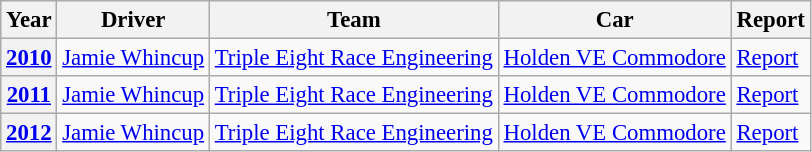<table class="wikitable" style="font-size: 95%;">
<tr>
<th>Year</th>
<th>Driver</th>
<th>Team</th>
<th>Car</th>
<th>Report</th>
</tr>
<tr>
<th><a href='#'>2010</a></th>
<td> <a href='#'>Jamie Whincup</a></td>
<td><a href='#'>Triple Eight Race Engineering</a></td>
<td><a href='#'>Holden VE Commodore</a></td>
<td><a href='#'>Report</a></td>
</tr>
<tr>
<th><a href='#'>2011</a></th>
<td> <a href='#'>Jamie Whincup</a></td>
<td><a href='#'>Triple Eight Race Engineering</a></td>
<td><a href='#'>Holden VE Commodore</a></td>
<td><a href='#'>Report</a></td>
</tr>
<tr>
<th><a href='#'>2012</a></th>
<td> <a href='#'>Jamie Whincup</a></td>
<td><a href='#'>Triple Eight Race Engineering</a></td>
<td><a href='#'>Holden VE Commodore</a></td>
<td><a href='#'>Report</a></td>
</tr>
</table>
